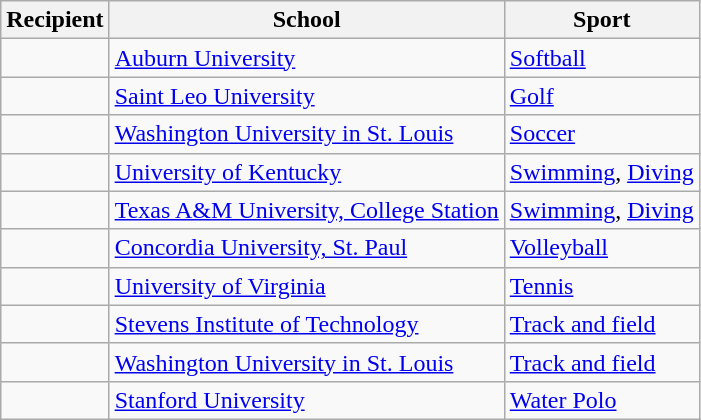<table class="wikitable sortable">
<tr>
<th>Recipient</th>
<th>School</th>
<th>Sport</th>
</tr>
<tr>
<td></td>
<td><a href='#'>Auburn University</a></td>
<td><a href='#'>Softball</a></td>
</tr>
<tr>
<td></td>
<td><a href='#'>Saint Leo University</a></td>
<td><a href='#'>Golf</a></td>
</tr>
<tr>
<td></td>
<td><a href='#'>Washington University in St. Louis</a></td>
<td><a href='#'>Soccer</a></td>
</tr>
<tr>
<td></td>
<td><a href='#'>University of Kentucky</a></td>
<td><a href='#'>Swimming</a>, <a href='#'>Diving</a></td>
</tr>
<tr>
<td></td>
<td><a href='#'>Texas A&M University, College Station</a></td>
<td><a href='#'>Swimming</a>, <a href='#'>Diving</a></td>
</tr>
<tr>
<td></td>
<td><a href='#'>Concordia University, St. Paul</a></td>
<td><a href='#'>Volleyball</a></td>
</tr>
<tr>
<td></td>
<td><a href='#'>University of Virginia</a></td>
<td><a href='#'>Tennis</a></td>
</tr>
<tr>
<td></td>
<td><a href='#'>Stevens Institute of Technology</a></td>
<td><a href='#'>Track and field</a></td>
</tr>
<tr>
<td></td>
<td><a href='#'>Washington University in St. Louis</a></td>
<td><a href='#'>Track and field</a></td>
</tr>
<tr>
<td></td>
<td><a href='#'>Stanford University</a></td>
<td><a href='#'>Water Polo</a></td>
</tr>
</table>
